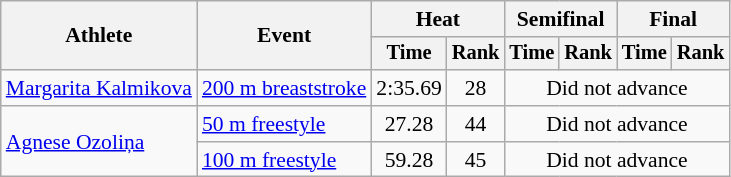<table class=wikitable style="font-size:90%">
<tr>
<th rowspan="2">Athlete</th>
<th rowspan="2">Event</th>
<th colspan="2">Heat</th>
<th colspan="2">Semifinal</th>
<th colspan="2">Final</th>
</tr>
<tr style="font-size:95%">
<th>Time</th>
<th>Rank</th>
<th>Time</th>
<th>Rank</th>
<th>Time</th>
<th>Rank</th>
</tr>
<tr align=center>
<td align=left><a href='#'>Margarita Kalmikova</a></td>
<td align=left><a href='#'>200 m breaststroke</a></td>
<td>2:35.69</td>
<td>28</td>
<td colspan=4>Did not advance</td>
</tr>
<tr align=center>
<td align=left rowspan=2><a href='#'>Agnese Ozoliņa</a></td>
<td align=left><a href='#'>50 m freestyle</a></td>
<td>27.28</td>
<td>44</td>
<td colspan=4>Did not advance</td>
</tr>
<tr align=center>
<td align=left><a href='#'>100 m freestyle</a></td>
<td>59.28</td>
<td>45</td>
<td colspan=4>Did not advance</td>
</tr>
</table>
